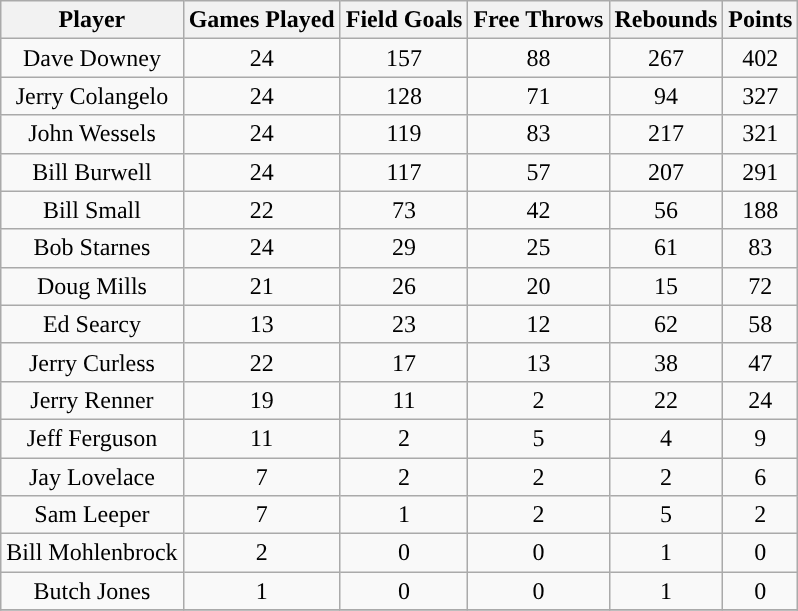<table class="wikitable sortable">
<tr>
<th>Player</th>
<th>Games Played</th>
<th>Field Goals</th>
<th>Free Throws</th>
<th>Rebounds</th>
<th>Points</th>
</tr>
<tr align="center" bgcolor="">
<td>Dave Downey</td>
<td>24</td>
<td>157</td>
<td>88</td>
<td>267</td>
<td>402</td>
</tr>
<tr align="center" bgcolor="">
<td>Jerry Colangelo</td>
<td>24</td>
<td>128</td>
<td>71</td>
<td>94</td>
<td>327</td>
</tr>
<tr align="center" bgcolor="">
<td>John Wessels</td>
<td>24</td>
<td>119</td>
<td>83</td>
<td>217</td>
<td>321</td>
</tr>
<tr align="center" bgcolor="">
<td>Bill Burwell</td>
<td>24</td>
<td>117</td>
<td>57</td>
<td>207</td>
<td>291</td>
</tr>
<tr align="center" bgcolor="">
<td>Bill Small</td>
<td>22</td>
<td>73</td>
<td>42</td>
<td>56</td>
<td>188</td>
</tr>
<tr align="center" bgcolor="">
<td>Bob Starnes</td>
<td>24</td>
<td>29</td>
<td>25</td>
<td>61</td>
<td>83</td>
</tr>
<tr align="center" bgcolor="">
<td>Doug Mills</td>
<td>21</td>
<td>26</td>
<td>20</td>
<td>15</td>
<td>72</td>
</tr>
<tr align="center" bgcolor="">
<td>Ed Searcy</td>
<td>13</td>
<td>23</td>
<td>12</td>
<td>62</td>
<td>58</td>
</tr>
<tr align="center" bgcolor="">
<td>Jerry Curless</td>
<td>22</td>
<td>17</td>
<td>13</td>
<td>38</td>
<td>47</td>
</tr>
<tr align="center" bgcolor="">
<td>Jerry Renner</td>
<td>19</td>
<td>11</td>
<td>2</td>
<td>22</td>
<td>24</td>
</tr>
<tr align="center" bgcolor="">
<td>Jeff Ferguson</td>
<td>11</td>
<td>2</td>
<td>5</td>
<td>4</td>
<td>9</td>
</tr>
<tr align="center" bgcolor="">
<td>Jay Lovelace</td>
<td>7</td>
<td>2</td>
<td>2</td>
<td>2</td>
<td>6</td>
</tr>
<tr align="center" bgcolor="">
<td>Sam Leeper</td>
<td>7</td>
<td>1</td>
<td>2</td>
<td>5</td>
<td>2</td>
</tr>
<tr align="center" bgcolor="">
<td>Bill Mohlenbrock</td>
<td>2</td>
<td>0</td>
<td>0</td>
<td>1</td>
<td>0</td>
</tr>
<tr align="center" bgcolor="">
<td>Butch Jones</td>
<td>1</td>
<td>0</td>
<td>0</td>
<td>1</td>
<td>0</td>
</tr>
<tr align="center" bgcolor="">
</tr>
</table>
